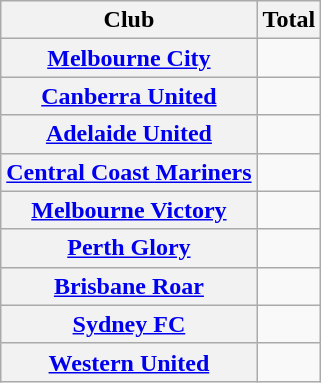<table class="sortable wikitable plainrowheaders">
<tr>
<th scope="col">Club</th>
<th scope="col">Total</th>
</tr>
<tr>
<th scope="row"><a href='#'>Melbourne City</a></th>
<td align="center"></td>
</tr>
<tr>
<th scope="row"><a href='#'>Canberra United</a></th>
<td align="center"></td>
</tr>
<tr>
<th scope="row"><a href='#'>Adelaide United</a></th>
<td align="center"></td>
</tr>
<tr>
<th scope="row"><a href='#'>Central Coast Mariners</a></th>
<td align="center"></td>
</tr>
<tr>
<th scope="row"><a href='#'>Melbourne Victory</a></th>
<td align="center"></td>
</tr>
<tr>
<th scope="row"><a href='#'>Perth Glory</a></th>
<td align="center"></td>
</tr>
<tr>
<th scope="row"><a href='#'>Brisbane Roar</a></th>
<td align="center"></td>
</tr>
<tr>
<th scope="row"><a href='#'>Sydney FC</a></th>
<td align="center"></td>
</tr>
<tr>
<th scope="row"><a href='#'>Western United</a></th>
<td align="center"></td>
</tr>
</table>
